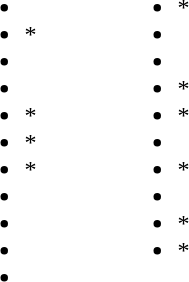<table>
<tr>
<td style="vertical-align:top; width:25%;"><br><ul><li></li><li>*</li><li></li><li></li><li>*</li><li>*</li><li>*</li><li></li><li></li><li></li><li></li></ul></td>
<td style="vertical-align:top; width:25%;"><br><ul><li>*</li><li></li><li></li><li>*</li><li>*</li><li></li><li>*</li><li></li><li>*</li><li>*</li></ul></td>
</tr>
</table>
